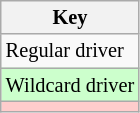<table class="wikitable" style="font-size: 85%;">
<tr>
<th colspan=2>Key</th>
</tr>
<tr>
<td>Regular driver</td>
</tr>
<tr style="background:#ccffcc;">
<td>Wildcard driver</td>
</tr>
<tr style="background:#ffcccc;">
<td></td>
</tr>
</table>
